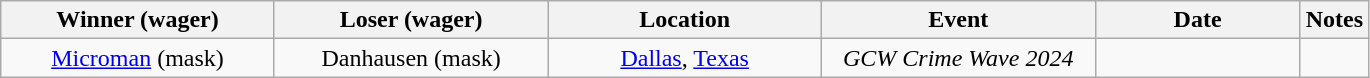<table class="wikitable" style="text-align: center">
<tr>
<th width=20% scope="col">Winner (wager)</th>
<th width=20% scope="col">Loser (wager)</th>
<th width=20% scope="col">Location</th>
<th width=20% scope="col">Event</th>
<th width=15% scope="col">Date</th>
<th class="unsortable" width=5% scope="col">Notes</th>
</tr>
<tr>
<td><a href='#'>Microman</a> (mask)</td>
<td>Danhausen (mask)</td>
<td><a href='#'>Dallas</a>, <a href='#'>Texas</a></td>
<td><em>GCW Crime Wave 2024</em></td>
<td></td>
<td></td>
</tr>
</table>
